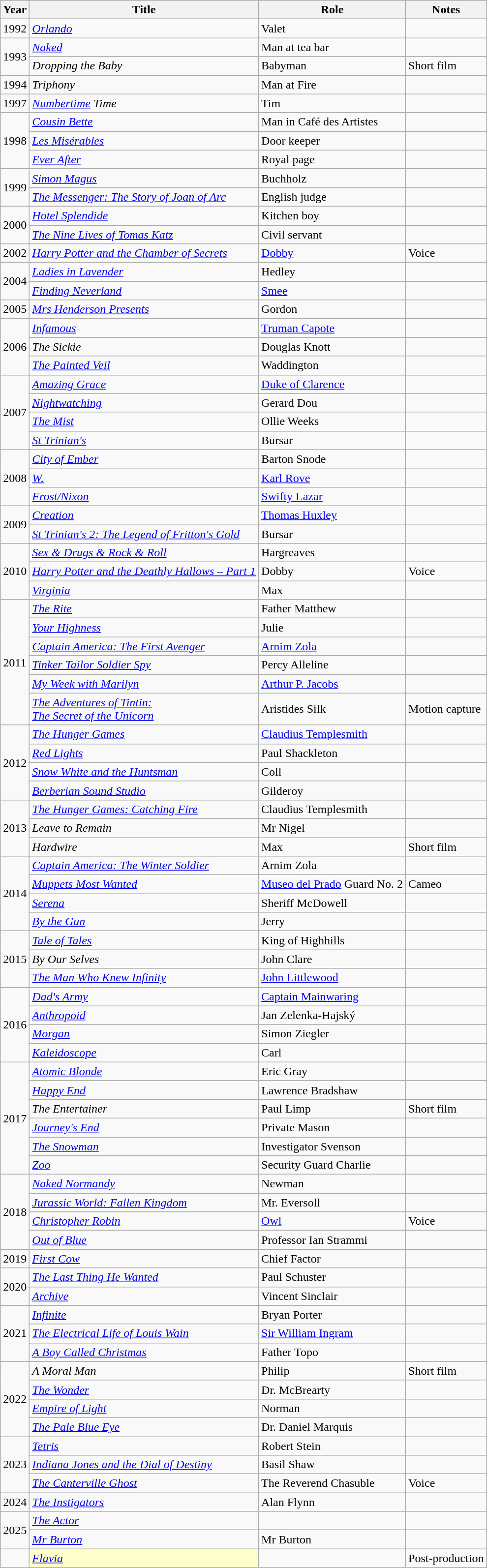<table class="wikitable sortable">
<tr>
<th>Year</th>
<th>Title</th>
<th>Role</th>
<th class = "unsortable">Notes</th>
</tr>
<tr>
<td>1992</td>
<td><em><a href='#'>Orlando</a></em></td>
<td>Valet</td>
<td></td>
</tr>
<tr>
<td rowspan=2>1993</td>
<td><em><a href='#'>Naked</a></em></td>
<td>Man at tea bar</td>
<td></td>
</tr>
<tr>
<td><em>Dropping the Baby</em></td>
<td>Babyman</td>
<td>Short film</td>
</tr>
<tr>
<td>1994</td>
<td><em>Triphony</em></td>
<td>Man at Fire</td>
<td></td>
</tr>
<tr>
<td>1997</td>
<td><em><a href='#'>Numbertime</a> Time</em></td>
<td>Tim</td>
<td></td>
</tr>
<tr>
<td rowspan=3>1998</td>
<td><em><a href='#'>Cousin Bette</a></em></td>
<td>Man in Café des Artistes</td>
<td></td>
</tr>
<tr>
<td><em><a href='#'>Les Misérables</a></em></td>
<td>Door keeper</td>
<td></td>
</tr>
<tr>
<td><em><a href='#'>Ever After</a></em></td>
<td>Royal page</td>
<td></td>
</tr>
<tr>
<td rowspan=2>1999</td>
<td><em><a href='#'>Simon Magus</a></em></td>
<td>Buchholz</td>
<td></td>
</tr>
<tr>
<td><em><a href='#'>The Messenger: The Story of Joan of Arc</a></em></td>
<td>English judge</td>
<td></td>
</tr>
<tr>
<td rowspan=2>2000</td>
<td><em><a href='#'>Hotel Splendide</a></em></td>
<td>Kitchen boy</td>
<td></td>
</tr>
<tr>
<td><em><a href='#'>The Nine Lives of Tomas Katz</a></em></td>
<td>Civil servant</td>
<td></td>
</tr>
<tr>
<td>2002</td>
<td><em><a href='#'>Harry Potter and the Chamber of Secrets</a></em></td>
<td><a href='#'>Dobby</a></td>
<td>Voice</td>
</tr>
<tr>
<td rowspan=2>2004</td>
<td><em><a href='#'>Ladies in Lavender</a></em></td>
<td>Hedley</td>
<td></td>
</tr>
<tr>
<td><em><a href='#'>Finding Neverland</a></em></td>
<td><a href='#'>Smee</a></td>
<td></td>
</tr>
<tr>
<td>2005</td>
<td><em><a href='#'>Mrs Henderson Presents</a></em></td>
<td>Gordon</td>
<td></td>
</tr>
<tr>
<td rowspan=3>2006</td>
<td><em><a href='#'>Infamous</a></em></td>
<td><a href='#'>Truman Capote</a></td>
<td></td>
</tr>
<tr>
<td><em>The Sickie</em></td>
<td>Douglas Knott</td>
<td></td>
</tr>
<tr>
<td><em><a href='#'>The Painted Veil</a></em></td>
<td>Waddington</td>
<td></td>
</tr>
<tr>
<td rowspan=4>2007</td>
<td><em><a href='#'>Amazing Grace</a></em></td>
<td><a href='#'>Duke of Clarence</a></td>
<td></td>
</tr>
<tr>
<td><em><a href='#'>Nightwatching</a></em></td>
<td>Gerard Dou</td>
<td></td>
</tr>
<tr>
<td><em><a href='#'>The Mist</a></em></td>
<td>Ollie Weeks</td>
<td></td>
</tr>
<tr>
<td><em><a href='#'>St Trinian's</a></em></td>
<td>Bursar</td>
<td></td>
</tr>
<tr>
<td rowspan=3>2008</td>
<td><em><a href='#'>City of Ember</a></em></td>
<td>Barton Snode</td>
<td></td>
</tr>
<tr>
<td><em><a href='#'>W.</a></em></td>
<td><a href='#'>Karl Rove</a></td>
<td></td>
</tr>
<tr>
<td><em><a href='#'>Frost/Nixon</a></em></td>
<td><a href='#'>Swifty Lazar</a></td>
<td></td>
</tr>
<tr>
<td rowspan=2>2009</td>
<td><em><a href='#'>Creation</a></em></td>
<td><a href='#'>Thomas Huxley</a></td>
<td></td>
</tr>
<tr>
<td><em><a href='#'>St Trinian's 2: The Legend of Fritton's Gold</a></em></td>
<td>Bursar</td>
<td></td>
</tr>
<tr>
<td rowspan=3>2010</td>
<td><em><a href='#'>Sex & Drugs & Rock & Roll</a></em></td>
<td>Hargreaves</td>
<td></td>
</tr>
<tr>
<td><em><a href='#'>Harry Potter and the Deathly Hallows – Part 1</a></em></td>
<td>Dobby</td>
<td>Voice</td>
</tr>
<tr>
<td><em><a href='#'>Virginia</a></em></td>
<td>Max</td>
<td></td>
</tr>
<tr>
<td rowspan=6>2011</td>
<td><em><a href='#'>The Rite</a></em></td>
<td>Father Matthew</td>
<td></td>
</tr>
<tr>
<td><em><a href='#'>Your Highness</a></em></td>
<td>Julie</td>
<td></td>
</tr>
<tr>
<td><em><a href='#'>Captain America: The First Avenger</a></em></td>
<td><a href='#'>Arnim Zola</a></td>
<td></td>
</tr>
<tr>
<td><em><a href='#'>Tinker Tailor Soldier Spy</a></em></td>
<td>Percy Alleline</td>
<td></td>
</tr>
<tr>
<td><em><a href='#'>My Week with Marilyn</a></em></td>
<td><a href='#'>Arthur P. Jacobs</a></td>
<td></td>
</tr>
<tr>
<td><em><a href='#'>The Adventures of Tintin: <br>The Secret of the Unicorn</a></em></td>
<td>Aristides Silk</td>
<td>Motion capture</td>
</tr>
<tr>
<td rowspan=4>2012</td>
<td><em><a href='#'>The Hunger Games</a></em></td>
<td><a href='#'>Claudius Templesmith</a></td>
<td></td>
</tr>
<tr>
<td><em><a href='#'>Red Lights</a></em></td>
<td>Paul Shackleton</td>
<td></td>
</tr>
<tr>
<td><em><a href='#'>Snow White and the Huntsman</a></em></td>
<td>Coll</td>
<td></td>
</tr>
<tr>
<td><em><a href='#'>Berberian Sound Studio</a></em></td>
<td>Gilderoy</td>
<td></td>
</tr>
<tr>
<td rowspan=3>2013</td>
<td><em><a href='#'>The Hunger Games: Catching Fire</a></em></td>
<td>Claudius Templesmith</td>
<td></td>
</tr>
<tr>
<td><em>Leave to Remain</em></td>
<td>Mr Nigel</td>
<td></td>
</tr>
<tr>
<td><em>Hardwire</em></td>
<td>Max</td>
<td>Short film</td>
</tr>
<tr>
<td rowspan=4>2014</td>
<td><em><a href='#'>Captain America: The Winter Soldier</a></em></td>
<td>Arnim Zola</td>
<td></td>
</tr>
<tr>
<td><em><a href='#'>Muppets Most Wanted</a></em></td>
<td><a href='#'>Museo del Prado</a> Guard No. 2</td>
<td>Cameo</td>
</tr>
<tr>
<td><em><a href='#'>Serena</a></em></td>
<td>Sheriff McDowell</td>
<td></td>
</tr>
<tr>
<td><em><a href='#'>By the Gun</a></em></td>
<td>Jerry</td>
<td></td>
</tr>
<tr>
<td rowspan="3">2015</td>
<td><em><a href='#'>Tale of Tales</a></em></td>
<td>King of Highhills</td>
<td></td>
</tr>
<tr>
<td><em>By Our Selves</em></td>
<td>John Clare</td>
<td></td>
</tr>
<tr>
<td><em><a href='#'>The Man Who Knew Infinity</a></em></td>
<td><a href='#'>John Littlewood</a></td>
<td></td>
</tr>
<tr>
<td rowspan="4">2016</td>
<td><em><a href='#'>Dad's Army</a></em></td>
<td><a href='#'>Captain Mainwaring</a></td>
<td></td>
</tr>
<tr>
<td><em><a href='#'>Anthropoid</a></em></td>
<td>Jan Zelenka-Hajský</td>
<td></td>
</tr>
<tr>
<td><em><a href='#'>Morgan</a></em></td>
<td>Simon Ziegler</td>
<td></td>
</tr>
<tr>
<td><em><a href='#'>Kaleidoscope</a></em></td>
<td>Carl</td>
<td></td>
</tr>
<tr>
<td rowspan="6">2017</td>
<td><em><a href='#'>Atomic Blonde</a></em></td>
<td>Eric Gray</td>
<td></td>
</tr>
<tr>
<td><em><a href='#'>Happy End</a></em></td>
<td>Lawrence Bradshaw</td>
<td></td>
</tr>
<tr>
<td><em>The Entertainer</em></td>
<td>Paul Limp</td>
<td>Short film</td>
</tr>
<tr>
<td><em><a href='#'>Journey's End</a></em></td>
<td>Private Mason</td>
<td></td>
</tr>
<tr>
<td><em><a href='#'>The Snowman</a></em></td>
<td>Investigator Svenson</td>
<td></td>
</tr>
<tr>
<td><em><a href='#'>Zoo</a></em></td>
<td>Security Guard Charlie</td>
<td></td>
</tr>
<tr>
<td rowspan="4">2018</td>
<td><em><a href='#'>Naked Normandy</a></em></td>
<td>Newman</td>
<td></td>
</tr>
<tr>
<td><em><a href='#'>Jurassic World: Fallen Kingdom</a></em></td>
<td>Mr. Eversoll</td>
<td></td>
</tr>
<tr>
<td><em><a href='#'>Christopher Robin</a></em></td>
<td><a href='#'>Owl</a></td>
<td>Voice</td>
</tr>
<tr>
<td><em><a href='#'>Out of Blue</a></em></td>
<td>Professor Ian Strammi</td>
<td></td>
</tr>
<tr>
<td>2019</td>
<td><em><a href='#'>First Cow</a></em></td>
<td>Chief Factor</td>
<td></td>
</tr>
<tr>
<td rowspan=2>2020</td>
<td><em><a href='#'>The Last Thing He Wanted</a></em></td>
<td>Paul Schuster</td>
<td></td>
</tr>
<tr>
<td><em><a href='#'>Archive</a></em></td>
<td>Vincent Sinclair</td>
<td></td>
</tr>
<tr>
<td rowspan="3">2021</td>
<td><em><a href='#'>Infinite</a></em></td>
<td>Bryan Porter</td>
<td></td>
</tr>
<tr>
<td><em><a href='#'>The Electrical Life of Louis Wain</a></em></td>
<td><a href='#'>Sir William Ingram</a></td>
<td></td>
</tr>
<tr>
<td><em><a href='#'>A Boy Called Christmas</a></em></td>
<td>Father Topo</td>
<td></td>
</tr>
<tr>
<td rowspan="4">2022</td>
<td><em>A Moral Man</em></td>
<td>Philip</td>
<td>Short film</td>
</tr>
<tr>
<td><em><a href='#'>The Wonder</a></em></td>
<td>Dr. McBrearty</td>
<td></td>
</tr>
<tr>
<td><em><a href='#'>Empire of Light</a></em></td>
<td>Norman</td>
<td></td>
</tr>
<tr>
<td><em><a href='#'>The Pale Blue Eye</a></em></td>
<td>Dr. Daniel Marquis</td>
<td></td>
</tr>
<tr>
<td rowspan="3">2023</td>
<td><em><a href='#'>Tetris</a></em></td>
<td>Robert Stein</td>
<td></td>
</tr>
<tr>
<td><em><a href='#'>Indiana Jones and the Dial of Destiny</a></em></td>
<td>Basil Shaw</td>
<td></td>
</tr>
<tr>
<td><em><a href='#'>The Canterville Ghost</a></em></td>
<td>The Reverend Chasuble</td>
<td>Voice</td>
</tr>
<tr>
<td>2024</td>
<td><em><a href='#'>The Instigators</a></em></td>
<td>Alan Flynn</td>
<td></td>
</tr>
<tr>
<td rowspan="2">2025</td>
<td><em><a href='#'>The Actor</a></em></td>
<td></td>
<td></td>
</tr>
<tr>
<td><em><a href='#'>Mr Burton</a></em></td>
<td>Mr Burton</td>
<td></td>
</tr>
<tr>
<td></td>
<td style="background:#FFFFCC;"><em><a href='#'>Flavia</a></em> </td>
<td></td>
<td>Post-production</td>
</tr>
</table>
